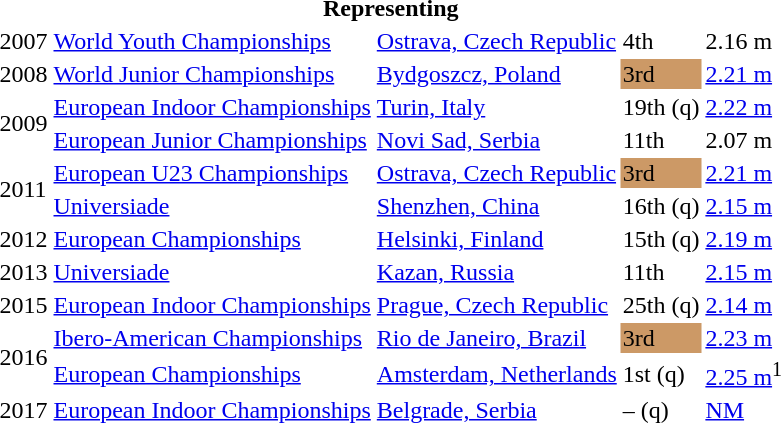<table>
<tr>
<th colspan="6">Representing </th>
</tr>
<tr>
<td>2007</td>
<td><a href='#'>World Youth Championships</a></td>
<td><a href='#'>Ostrava, Czech Republic</a></td>
<td>4th</td>
<td>2.16 m</td>
</tr>
<tr>
<td>2008</td>
<td><a href='#'>World Junior Championships</a></td>
<td><a href='#'>Bydgoszcz, Poland</a></td>
<td bgcolor=cc9966>3rd</td>
<td><a href='#'>2.21 m</a></td>
</tr>
<tr>
<td rowspan=2>2009</td>
<td><a href='#'>European Indoor Championships</a></td>
<td><a href='#'>Turin, Italy</a></td>
<td>19th (q)</td>
<td><a href='#'>2.22 m</a></td>
</tr>
<tr>
<td><a href='#'>European Junior Championships</a></td>
<td><a href='#'>Novi Sad, Serbia</a></td>
<td>11th</td>
<td>2.07 m</td>
</tr>
<tr>
<td rowspan=2>2011</td>
<td><a href='#'>European U23 Championships</a></td>
<td><a href='#'>Ostrava, Czech Republic</a></td>
<td bgcolor=cc9966>3rd</td>
<td><a href='#'>2.21 m</a></td>
</tr>
<tr>
<td><a href='#'>Universiade</a></td>
<td><a href='#'>Shenzhen, China</a></td>
<td>16th (q)</td>
<td><a href='#'>2.15 m</a></td>
</tr>
<tr>
<td>2012</td>
<td><a href='#'>European Championships</a></td>
<td><a href='#'>Helsinki, Finland</a></td>
<td>15th (q)</td>
<td><a href='#'>2.19 m</a></td>
</tr>
<tr>
<td>2013</td>
<td><a href='#'>Universiade</a></td>
<td><a href='#'>Kazan, Russia</a></td>
<td>11th</td>
<td><a href='#'>2.15 m</a></td>
</tr>
<tr>
<td>2015</td>
<td><a href='#'>European Indoor Championships</a></td>
<td><a href='#'>Prague, Czech Republic</a></td>
<td>25th (q)</td>
<td><a href='#'>2.14 m</a></td>
</tr>
<tr>
<td rowspan=2>2016</td>
<td><a href='#'>Ibero-American Championships</a></td>
<td><a href='#'>Rio de Janeiro, Brazil</a></td>
<td bgcolor=cc9966>3rd</td>
<td><a href='#'>2.23 m</a></td>
</tr>
<tr>
<td><a href='#'>European Championships</a></td>
<td><a href='#'>Amsterdam, Netherlands</a></td>
<td>1st (q)</td>
<td><a href='#'>2.25 m</a><sup>1</sup></td>
</tr>
<tr>
<td>2017</td>
<td><a href='#'>European Indoor Championships</a></td>
<td><a href='#'>Belgrade, Serbia</a></td>
<td>– (q)</td>
<td><a href='#'>NM</a></td>
</tr>
</table>
